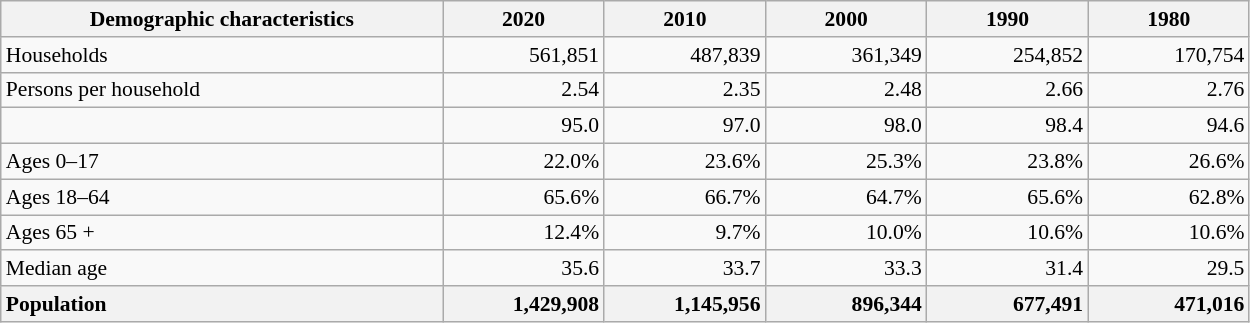<table class="wikitable" style="font-size: 90%; text-align: right;">
<tr>
<th style="width: 20em;">Demographic characteristics</th>
<th style="width: 7em;">2020</th>
<th style="width: 7em;">2010</th>
<th style="width: 7em;">2000</th>
<th style="width: 7em;">1990</th>
<th style="width: 7em;">1980</th>
</tr>
<tr>
<td style="text-align:left">Households</td>
<td>561,851</td>
<td>487,839</td>
<td>361,349</td>
<td>254,852</td>
<td>170,754</td>
</tr>
<tr>
<td style="text-align:left">Persons per household</td>
<td>2.54</td>
<td>2.35</td>
<td>2.48</td>
<td>2.66</td>
<td>2.76</td>
</tr>
<tr>
<td style="text-align:left"></td>
<td>95.0</td>
<td>97.0</td>
<td>98.0</td>
<td>98.4</td>
<td>94.6</td>
</tr>
<tr>
<td style="text-align:left">Ages 0–17</td>
<td>22.0%</td>
<td>23.6%</td>
<td>25.3%</td>
<td>23.8%</td>
<td>26.6%</td>
</tr>
<tr>
<td style="text-align:left">Ages 18–64</td>
<td>65.6%</td>
<td>66.7%</td>
<td>64.7%</td>
<td>65.6%</td>
<td>62.8%</td>
</tr>
<tr>
<td style="text-align:left">Ages 65 +</td>
<td>12.4%</td>
<td>9.7%</td>
<td>10.0%</td>
<td>10.6%</td>
<td>10.6%</td>
</tr>
<tr>
<td style="text-align:left">Median age</td>
<td>35.6</td>
<td>33.7</td>
<td>33.3</td>
<td>31.4</td>
<td>29.5</td>
</tr>
<tr>
<th style="text-align:left">Population</th>
<th style="text-align:right">1,429,908</th>
<th style="text-align:right">1,145,956</th>
<th style="text-align:right">896,344</th>
<th style="text-align:right">677,491</th>
<th style="text-align:right">471,016</th>
</tr>
</table>
